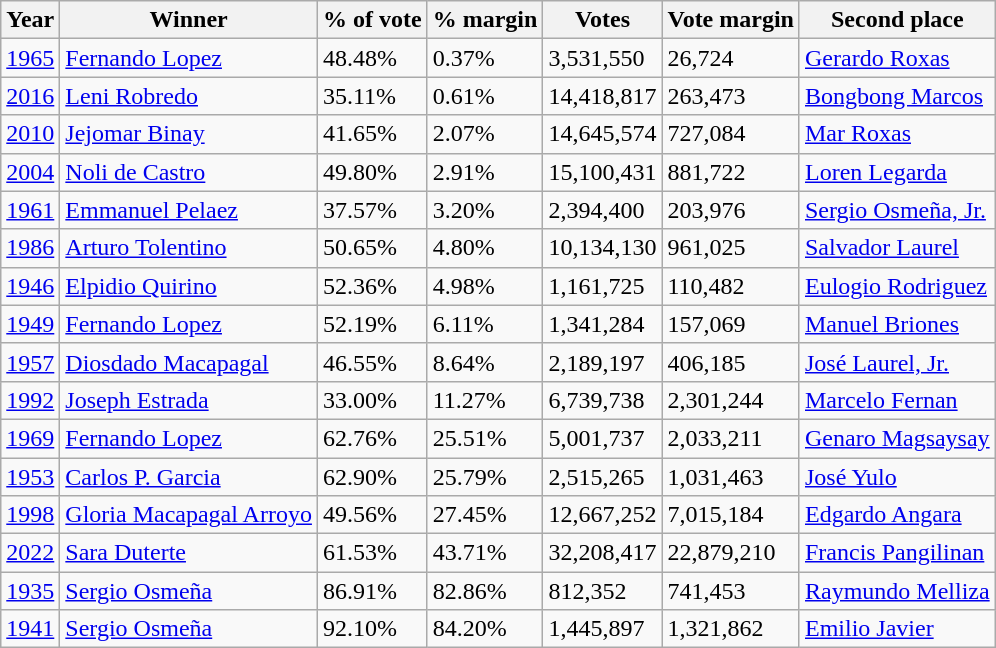<table class="sortable wikitable">
<tr>
<th>Year</th>
<th>Winner</th>
<th>% of vote</th>
<th>% margin</th>
<th>Votes</th>
<th>Vote margin</th>
<th>Second place</th>
</tr>
<tr>
<td><a href='#'>1965</a></td>
<td><a href='#'>Fernando Lopez</a></td>
<td>48.48%</td>
<td>0.37%</td>
<td>3,531,550</td>
<td>26,724</td>
<td><a href='#'>Gerardo Roxas</a></td>
</tr>
<tr>
<td><a href='#'>2016</a></td>
<td><a href='#'>Leni Robredo</a></td>
<td>35.11%</td>
<td>0.61%</td>
<td>14,418,817</td>
<td>263,473</td>
<td><a href='#'>Bongbong Marcos</a></td>
</tr>
<tr>
<td><a href='#'>2010</a></td>
<td><a href='#'>Jejomar Binay</a></td>
<td>41.65%</td>
<td>2.07%</td>
<td>14,645,574</td>
<td>727,084</td>
<td><a href='#'>Mar Roxas</a></td>
</tr>
<tr>
<td><a href='#'>2004</a></td>
<td><a href='#'>Noli de Castro</a></td>
<td>49.80%</td>
<td>2.91%</td>
<td>15,100,431</td>
<td>881,722</td>
<td><a href='#'>Loren Legarda</a></td>
</tr>
<tr>
<td><a href='#'>1961</a></td>
<td><a href='#'>Emmanuel Pelaez</a></td>
<td>37.57%</td>
<td>3.20%</td>
<td>2,394,400</td>
<td>203,976</td>
<td><a href='#'>Sergio Osmeña, Jr.</a></td>
</tr>
<tr>
<td><a href='#'>1986</a></td>
<td><a href='#'>Arturo Tolentino</a></td>
<td>50.65%</td>
<td>4.80%</td>
<td>10,134,130</td>
<td>961,025</td>
<td><a href='#'>Salvador Laurel</a></td>
</tr>
<tr>
<td><a href='#'>1946</a></td>
<td><a href='#'>Elpidio Quirino</a></td>
<td>52.36%</td>
<td>4.98%</td>
<td>1,161,725</td>
<td>110,482</td>
<td><a href='#'>Eulogio Rodriguez</a></td>
</tr>
<tr>
<td><a href='#'>1949</a></td>
<td><a href='#'>Fernando Lopez</a></td>
<td>52.19%</td>
<td>6.11%</td>
<td>1,341,284</td>
<td>157,069</td>
<td><a href='#'>Manuel Briones</a></td>
</tr>
<tr>
<td><a href='#'>1957</a></td>
<td><a href='#'>Diosdado Macapagal</a></td>
<td>46.55%</td>
<td>8.64%</td>
<td>2,189,197</td>
<td>406,185</td>
<td><a href='#'>José Laurel, Jr.</a></td>
</tr>
<tr>
<td><a href='#'>1992</a></td>
<td><a href='#'>Joseph Estrada</a></td>
<td>33.00%</td>
<td>11.27%</td>
<td>6,739,738</td>
<td>2,301,244</td>
<td><a href='#'>Marcelo Fernan</a></td>
</tr>
<tr>
<td><a href='#'>1969</a></td>
<td><a href='#'>Fernando Lopez</a></td>
<td>62.76%</td>
<td>25.51%</td>
<td>5,001,737</td>
<td>2,033,211</td>
<td><a href='#'>Genaro Magsaysay</a></td>
</tr>
<tr>
<td><a href='#'>1953</a></td>
<td><a href='#'>Carlos P. Garcia</a></td>
<td>62.90%</td>
<td>25.79%</td>
<td>2,515,265</td>
<td>1,031,463</td>
<td><a href='#'>José Yulo</a></td>
</tr>
<tr>
<td><a href='#'>1998</a></td>
<td><a href='#'>Gloria Macapagal Arroyo</a></td>
<td>49.56%</td>
<td>27.45%</td>
<td>12,667,252</td>
<td>7,015,184</td>
<td><a href='#'>Edgardo Angara</a></td>
</tr>
<tr>
<td><a href='#'>2022</a></td>
<td><a href='#'>Sara Duterte</a></td>
<td>61.53%</td>
<td>43.71%</td>
<td>32,208,417</td>
<td>22,879,210</td>
<td><a href='#'>Francis Pangilinan</a></td>
</tr>
<tr>
<td><a href='#'>1935</a></td>
<td><a href='#'>Sergio Osmeña</a></td>
<td>86.91%</td>
<td>82.86%</td>
<td>812,352</td>
<td>741,453</td>
<td><a href='#'>Raymundo Melliza</a></td>
</tr>
<tr>
<td><a href='#'>1941</a></td>
<td><a href='#'>Sergio Osmeña</a></td>
<td>92.10%</td>
<td>84.20%</td>
<td>1,445,897</td>
<td>1,321,862</td>
<td><a href='#'>Emilio Javier</a></td>
</tr>
</table>
